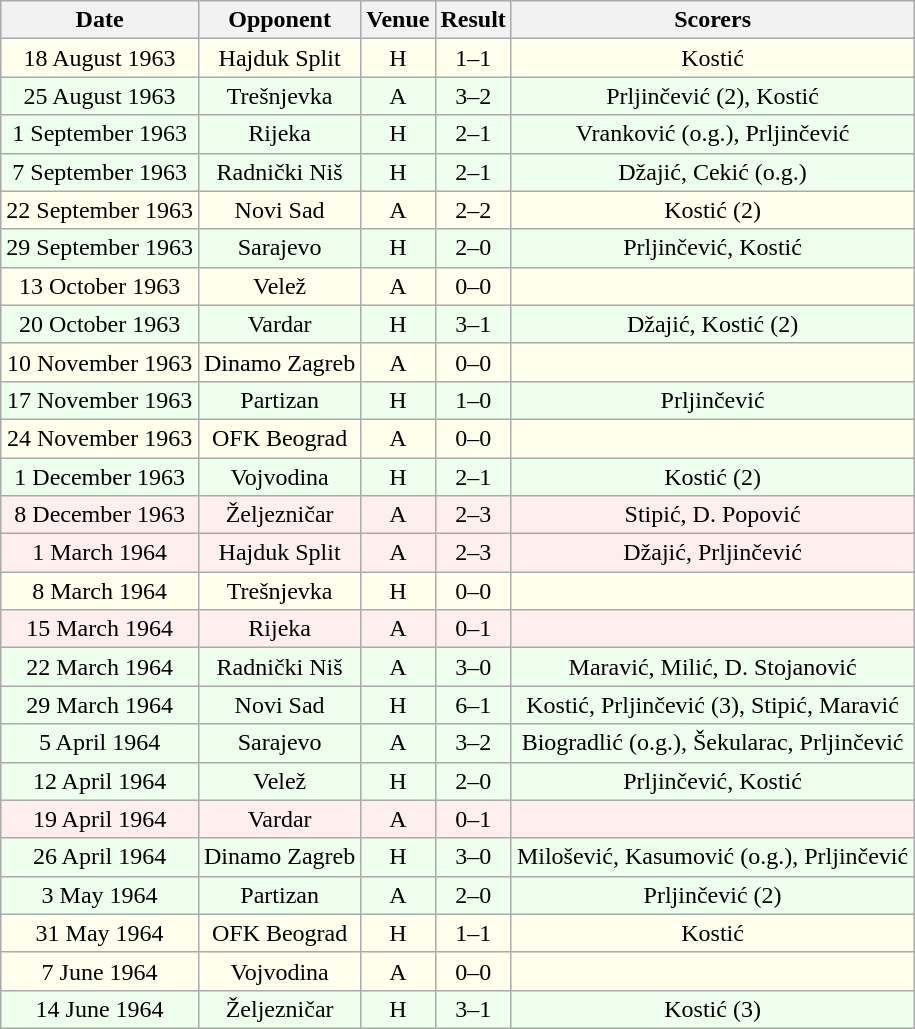<table class="wikitable sortable" style="font-size:100%; text-align:center">
<tr>
<th>Date</th>
<th>Opponent</th>
<th>Venue</th>
<th>Result</th>
<th>Scorers</th>
</tr>
<tr bgcolor = "#FFFFEE">
<td>18 August 1963</td>
<td>Hajduk Split</td>
<td>H</td>
<td>1–1</td>
<td>Kostić</td>
</tr>
<tr bgcolor = "#EEFFEE">
<td>25 August 1963</td>
<td>Trešnjevka</td>
<td>A</td>
<td>3–2</td>
<td>Prljinčević (2), Kostić</td>
</tr>
<tr bgcolor = "#EEFFEE">
<td>1 September 1963</td>
<td>Rijeka</td>
<td>H</td>
<td>2–1</td>
<td>Vranković (o.g.), Prljinčević</td>
</tr>
<tr bgcolor = "#EEFFEE">
<td>7 September 1963</td>
<td>Radnički Niš</td>
<td>H</td>
<td>2–1</td>
<td>Džajić, Cekić (o.g.)</td>
</tr>
<tr bgcolor = "#FFFFEE">
<td>22 September 1963</td>
<td>Novi Sad</td>
<td>A</td>
<td>2–2</td>
<td>Kostić (2)</td>
</tr>
<tr bgcolor = "#EEFFEE">
<td>29 September 1963</td>
<td>Sarajevo</td>
<td>H</td>
<td>2–0</td>
<td>Prljinčević, Kostić</td>
</tr>
<tr bgcolor = "#FFFFEE">
<td>13 October 1963</td>
<td>Velež</td>
<td>A</td>
<td>0–0</td>
<td></td>
</tr>
<tr bgcolor = "#EEFFEE">
<td>20 October 1963</td>
<td>Vardar</td>
<td>H</td>
<td>3–1</td>
<td>Džajić, Kostić (2)</td>
</tr>
<tr bgcolor = "#FFFFEE">
<td>10 November 1963</td>
<td>Dinamo Zagreb</td>
<td>A</td>
<td>0–0</td>
<td></td>
</tr>
<tr bgcolor = "#EEFFEE">
<td>17 November 1963</td>
<td>Partizan</td>
<td>H</td>
<td>1–0</td>
<td>Prljinčević</td>
</tr>
<tr bgcolor = "#FFFFEE">
<td>24 November 1963</td>
<td>OFK Beograd</td>
<td>A</td>
<td>0–0</td>
<td></td>
</tr>
<tr bgcolor = "#EEFFEE">
<td>1 December 1963</td>
<td>Vojvodina</td>
<td>H</td>
<td>2–1</td>
<td>Kostić (2)</td>
</tr>
<tr bgcolor = "#FFEEEE">
<td>8 December 1963</td>
<td>Željezničar</td>
<td>A</td>
<td>2–3</td>
<td>Stipić, D. Popović</td>
</tr>
<tr bgcolor = "#FFEEEE">
<td>1 March 1964</td>
<td>Hajduk Split</td>
<td>A</td>
<td>2–3</td>
<td>Džajić, Prljinčević</td>
</tr>
<tr bgcolor = "#FFFFEE">
<td>8 March 1964</td>
<td>Trešnjevka</td>
<td>H</td>
<td>0–0</td>
<td></td>
</tr>
<tr bgcolor = "#FFEEEE">
<td>15 March 1964</td>
<td>Rijeka</td>
<td>A</td>
<td>0–1</td>
<td></td>
</tr>
<tr bgcolor = "#EEFFEE">
<td>22 March 1964</td>
<td>Radnički Niš</td>
<td>A</td>
<td>3–0</td>
<td>Maravić, Milić, D. Stojanović</td>
</tr>
<tr bgcolor = "#EEFFEE">
<td>29 March 1964</td>
<td>Novi Sad</td>
<td>H</td>
<td>6–1</td>
<td>Kostić, Prljinčević (3), Stipić, Maravić</td>
</tr>
<tr bgcolor = "#EEFFEE">
<td>5 April 1964</td>
<td>Sarajevo</td>
<td>A</td>
<td>3–2</td>
<td>Biogradlić (o.g.), Šekularac, Prljinčević</td>
</tr>
<tr bgcolor = "#EEFFEE">
<td>12 April 1964</td>
<td>Velež</td>
<td>H</td>
<td>2–0</td>
<td>Prljinčević, Kostić</td>
</tr>
<tr bgcolor = "#FFEEEE">
<td>19 April 1964</td>
<td>Vardar</td>
<td>A</td>
<td>0–1</td>
<td></td>
</tr>
<tr bgcolor = "#EEFFEE">
<td>26 April 1964</td>
<td>Dinamo Zagreb</td>
<td>H</td>
<td>3–0</td>
<td>Milošević, Kasumović (o.g.), Prljinčević</td>
</tr>
<tr bgcolor = "#EEFFEE">
<td>3 May 1964</td>
<td>Partizan</td>
<td>A</td>
<td>2–0</td>
<td>Prljinčević (2)</td>
</tr>
<tr bgcolor = "#FFFFEE">
<td>31 May 1964</td>
<td>OFK Beograd</td>
<td>H</td>
<td>1–1</td>
<td>Kostić</td>
</tr>
<tr bgcolor = "#FFFFEE">
<td>7 June 1964</td>
<td>Vojvodina</td>
<td>A</td>
<td>0–0</td>
<td></td>
</tr>
<tr bgcolor = "#EEFFEE">
<td>14 June 1964</td>
<td>Željezničar</td>
<td>H</td>
<td>3–1</td>
<td>Kostić (3)</td>
</tr>
</table>
